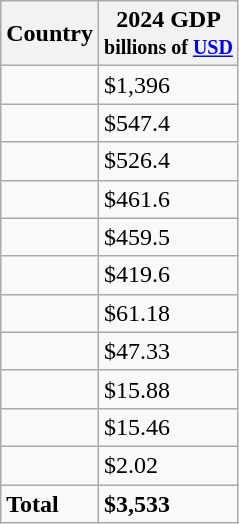<table class="sortable wikitable sticky-header static-row-numbers col1left" >
<tr>
<th>Country</th>
<th>2024 GDP<br><small>billions of <a href='#'>USD</a></small></th>
</tr>
<tr>
<td></td>
<td>$1,396</td>
</tr>
<tr>
<td></td>
<td>$547.4</td>
</tr>
<tr>
<td></td>
<td>$526.4</td>
</tr>
<tr>
<td></td>
<td>$461.6</td>
</tr>
<tr>
<td></td>
<td>$459.5</td>
</tr>
<tr>
<td></td>
<td>$419.6</td>
</tr>
<tr>
<td></td>
<td>$61.18</td>
</tr>
<tr>
<td></td>
<td>$47.33</td>
</tr>
<tr>
<td></td>
<td>$15.88</td>
</tr>
<tr>
<td></td>
<td>$15.46</td>
</tr>
<tr>
<td></td>
<td>$2.02</td>
</tr>
<tr class="static-row-numbers-norank">
<td><strong> Total </strong></td>
<td><strong>$3,533</strong></td>
</tr>
</table>
